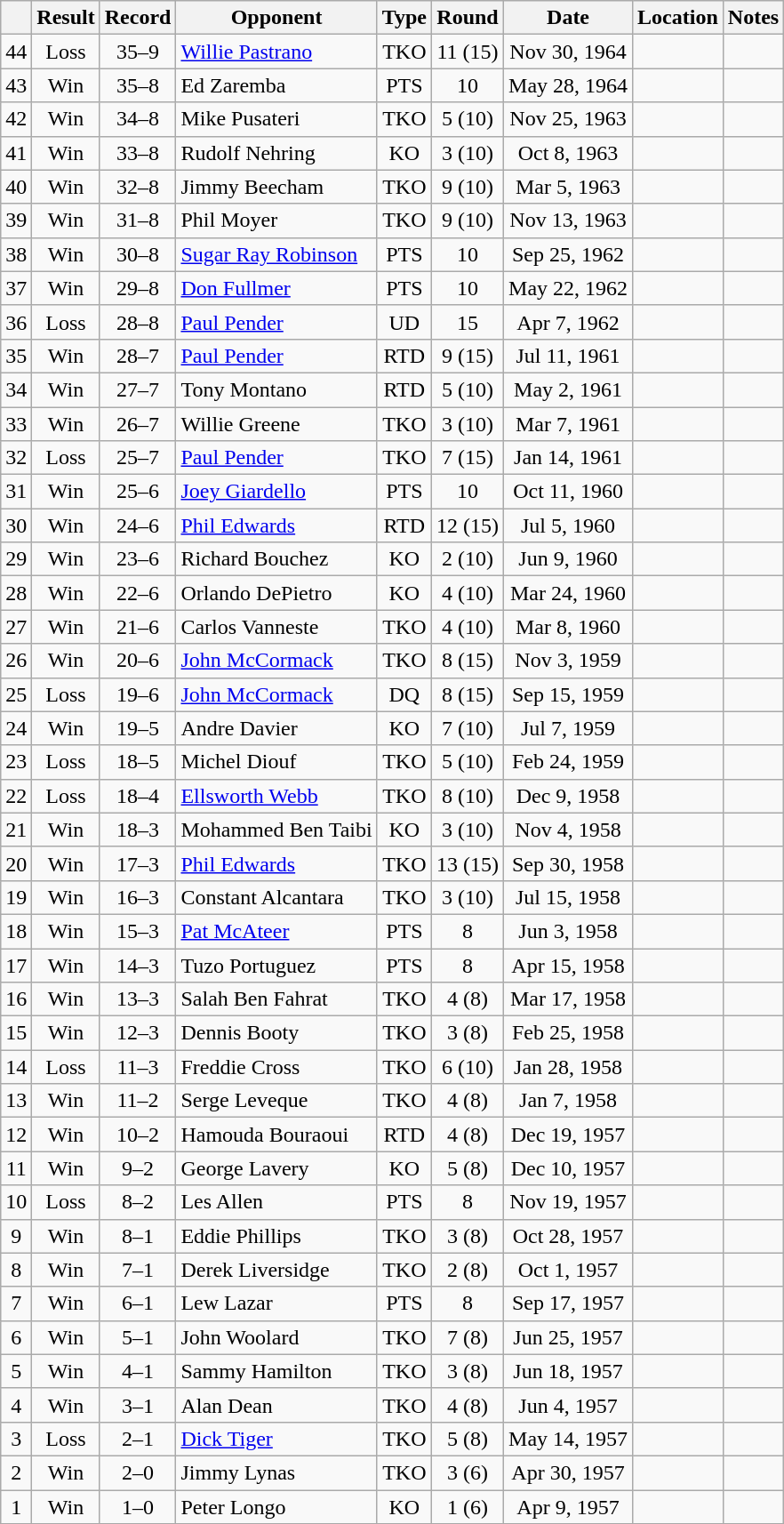<table class="wikitable" style="text-align:center">
<tr>
<th></th>
<th>Result</th>
<th>Record</th>
<th>Opponent</th>
<th>Type</th>
<th>Round</th>
<th>Date</th>
<th>Location</th>
<th>Notes</th>
</tr>
<tr>
<td>44</td>
<td>Loss</td>
<td>35–9</td>
<td align=left><a href='#'>Willie Pastrano</a></td>
<td>TKO</td>
<td>11 (15)</td>
<td>Nov 30, 1964</td>
<td style="text-align:left;"></td>
<td style="text-align:left;"></td>
</tr>
<tr>
<td>43</td>
<td>Win</td>
<td>35–8</td>
<td align=left>Ed Zaremba</td>
<td>PTS</td>
<td>10</td>
<td>May 28, 1964</td>
<td style="text-align:left;"></td>
<td></td>
</tr>
<tr>
<td>42</td>
<td>Win</td>
<td>34–8</td>
<td align=left>Mike Pusateri</td>
<td>TKO</td>
<td>5 (10)</td>
<td>Nov 25, 1963</td>
<td style="text-align:left;"></td>
<td></td>
</tr>
<tr>
<td>41</td>
<td>Win</td>
<td>33–8</td>
<td align=left>Rudolf Nehring</td>
<td>KO</td>
<td>3 (10)</td>
<td>Oct 8, 1963</td>
<td style="text-align:left;"></td>
<td></td>
</tr>
<tr>
<td>40</td>
<td>Win</td>
<td>32–8</td>
<td align=left>Jimmy Beecham</td>
<td>TKO</td>
<td>9 (10)</td>
<td>Mar 5, 1963</td>
<td style="text-align:left;"></td>
<td></td>
</tr>
<tr>
<td>39</td>
<td>Win</td>
<td>31–8</td>
<td align=left>Phil Moyer</td>
<td>TKO</td>
<td>9 (10)</td>
<td>Nov 13, 1963</td>
<td style="text-align:left;"></td>
<td></td>
</tr>
<tr>
<td>38</td>
<td>Win</td>
<td>30–8</td>
<td align=left><a href='#'>Sugar Ray Robinson</a></td>
<td>PTS</td>
<td>10</td>
<td>Sep 25, 1962</td>
<td style="text-align:left;"></td>
<td></td>
</tr>
<tr>
<td>37</td>
<td>Win</td>
<td>29–8</td>
<td align=left><a href='#'>Don Fullmer</a></td>
<td>PTS</td>
<td>10</td>
<td>May 22, 1962</td>
<td style="text-align:left;"></td>
<td></td>
</tr>
<tr>
<td>36</td>
<td>Loss</td>
<td>28–8</td>
<td align=left><a href='#'>Paul Pender</a></td>
<td>UD</td>
<td>15</td>
<td>Apr 7,  1962</td>
<td style="text-align:left;"></td>
<td style="text-align:left;"></td>
</tr>
<tr>
<td>35</td>
<td>Win</td>
<td>28–7</td>
<td align=left><a href='#'>Paul Pender</a></td>
<td>RTD</td>
<td>9 (15)</td>
<td>Jul 11,  1961</td>
<td style="text-align:left;"></td>
<td style="text-align:left;"></td>
</tr>
<tr>
<td>34</td>
<td>Win</td>
<td>27–7</td>
<td align=left>Tony Montano</td>
<td>RTD</td>
<td>5 (10)</td>
<td>May 2, 1961</td>
<td style="text-align:left;"></td>
<td></td>
</tr>
<tr>
<td>33</td>
<td>Win</td>
<td>26–7</td>
<td align=left>Willie Greene</td>
<td>TKO</td>
<td>3 (10)</td>
<td>Mar 7, 1961</td>
<td style="text-align:left;"></td>
<td></td>
</tr>
<tr>
<td>32</td>
<td>Loss</td>
<td>25–7</td>
<td align=left><a href='#'>Paul Pender</a></td>
<td>TKO</td>
<td>7 (15)</td>
<td>Jan 14, 1961</td>
<td style="text-align:left;"></td>
<td style="text-align:left;"></td>
</tr>
<tr>
<td>31</td>
<td>Win</td>
<td>25–6</td>
<td align=left><a href='#'>Joey Giardello</a></td>
<td>PTS</td>
<td>10</td>
<td>Oct 11, 1960</td>
<td style="text-align:left;"></td>
<td></td>
</tr>
<tr>
<td>30</td>
<td>Win</td>
<td>24–6</td>
<td align=left><a href='#'>Phil Edwards</a></td>
<td>RTD</td>
<td>12 (15)</td>
<td>Jul 5, 1960</td>
<td style="text-align:left;"></td>
<td style="text-align:left;"></td>
</tr>
<tr>
<td>29</td>
<td>Win</td>
<td>23–6</td>
<td align=left>Richard Bouchez</td>
<td>KO</td>
<td>2 (10)</td>
<td>Jun 9, 1960</td>
<td style="text-align:left;"></td>
<td></td>
</tr>
<tr>
<td>28</td>
<td>Win</td>
<td>22–6</td>
<td align=left>Orlando DePietro</td>
<td>KO</td>
<td>4 (10)</td>
<td>Mar 24, 1960</td>
<td style="text-align:left;"></td>
<td></td>
</tr>
<tr>
<td>27</td>
<td>Win</td>
<td>21–6</td>
<td align=left>Carlos Vanneste</td>
<td>TKO</td>
<td>4 (10)</td>
<td>Mar 8, 1960</td>
<td style="text-align:left;"></td>
<td></td>
</tr>
<tr>
<td>26</td>
<td>Win</td>
<td>20–6</td>
<td align=left><a href='#'>John McCormack</a></td>
<td>TKO</td>
<td>8 (15)</td>
<td>Nov 3, 1959</td>
<td style="text-align:left;"></td>
<td style="text-align:left;"></td>
</tr>
<tr>
<td>25</td>
<td>Loss</td>
<td>19–6</td>
<td align=left><a href='#'>John McCormack</a></td>
<td>DQ</td>
<td>8 (15)</td>
<td>Sep 15, 1959</td>
<td style="text-align:left;"></td>
<td style="text-align:left;"></td>
</tr>
<tr>
<td>24</td>
<td>Win</td>
<td>19–5</td>
<td align=left>Andre Davier</td>
<td>KO</td>
<td>7 (10)</td>
<td>Jul 7, 1959</td>
<td style="text-align:left;"></td>
<td></td>
</tr>
<tr>
<td>23</td>
<td>Loss</td>
<td>18–5</td>
<td align=left>Michel Diouf</td>
<td>TKO</td>
<td>5 (10)</td>
<td>Feb 24, 1959</td>
<td style="text-align:left;"></td>
<td></td>
</tr>
<tr>
<td>22</td>
<td>Loss</td>
<td>18–4</td>
<td align=left><a href='#'>Ellsworth Webb</a></td>
<td>TKO</td>
<td>8 (10)</td>
<td>Dec 9, 1958</td>
<td style="text-align:left;"></td>
<td></td>
</tr>
<tr>
<td>21</td>
<td>Win</td>
<td>18–3</td>
<td align=left>Mohammed Ben Taibi</td>
<td>KO</td>
<td>3 (10)</td>
<td>Nov 4, 1958</td>
<td style="text-align:left;"></td>
<td></td>
</tr>
<tr>
<td>20</td>
<td>Win</td>
<td>17–3</td>
<td align=left><a href='#'>Phil Edwards</a></td>
<td>TKO</td>
<td>13 (15)</td>
<td>Sep 30, 1958</td>
<td style="text-align:left;"></td>
<td style="text-align:left;"></td>
</tr>
<tr>
<td>19</td>
<td>Win</td>
<td>16–3</td>
<td align=left>Constant Alcantara</td>
<td>TKO</td>
<td>3 (10)</td>
<td>Jul 15, 1958</td>
<td style="text-align:left;"></td>
<td></td>
</tr>
<tr>
<td>18</td>
<td>Win</td>
<td>15–3</td>
<td align=left><a href='#'>Pat McAteer</a></td>
<td>PTS</td>
<td>8</td>
<td>Jun 3, 1958</td>
<td style="text-align:left;"></td>
<td></td>
</tr>
<tr>
<td>17</td>
<td>Win</td>
<td>14–3</td>
<td align=left>Tuzo Portuguez</td>
<td>PTS</td>
<td>8</td>
<td>Apr 15, 1958</td>
<td style="text-align:left;"></td>
<td></td>
</tr>
<tr>
<td>16</td>
<td>Win</td>
<td>13–3</td>
<td align=left>Salah Ben Fahrat</td>
<td>TKO</td>
<td>4 (8)</td>
<td>Mar 17, 1958</td>
<td style="text-align:left;"></td>
<td></td>
</tr>
<tr>
<td>15</td>
<td>Win</td>
<td>12–3</td>
<td align=left>Dennis Booty</td>
<td>TKO</td>
<td>3 (8)</td>
<td>Feb 25, 1958</td>
<td style="text-align:left;"></td>
<td></td>
</tr>
<tr>
<td>14</td>
<td>Loss</td>
<td>11–3</td>
<td align=left>Freddie Cross</td>
<td>TKO</td>
<td>6 (10)</td>
<td>Jan 28, 1958</td>
<td style="text-align:left;"></td>
<td></td>
</tr>
<tr>
<td>13</td>
<td>Win</td>
<td>11–2</td>
<td align=left>Serge Leveque</td>
<td>TKO</td>
<td>4 (8)</td>
<td>Jan 7, 1958</td>
<td style="text-align:left;"></td>
<td></td>
</tr>
<tr>
<td>12</td>
<td>Win</td>
<td>10–2</td>
<td align=left>Hamouda Bouraoui</td>
<td>RTD</td>
<td>4 (8)</td>
<td>Dec 19, 1957</td>
<td style="text-align:left;"></td>
<td></td>
</tr>
<tr>
<td>11</td>
<td>Win</td>
<td>9–2</td>
<td align=left>George Lavery</td>
<td>KO</td>
<td>5 (8)</td>
<td>Dec 10, 1957</td>
<td style="text-align:left;"></td>
<td></td>
</tr>
<tr>
<td>10</td>
<td>Loss</td>
<td>8–2</td>
<td align=left>Les Allen</td>
<td>PTS</td>
<td>8</td>
<td>Nov 19, 1957</td>
<td style="text-align:left;"></td>
<td></td>
</tr>
<tr>
<td>9</td>
<td>Win</td>
<td>8–1</td>
<td align=left>Eddie Phillips</td>
<td>TKO</td>
<td>3 (8)</td>
<td>Oct 28, 1957</td>
<td style="text-align:left;"></td>
<td></td>
</tr>
<tr>
<td>8</td>
<td>Win</td>
<td>7–1</td>
<td align=left>Derek Liversidge</td>
<td>TKO</td>
<td>2 (8)</td>
<td>Oct 1, 1957</td>
<td style="text-align:left;"></td>
<td></td>
</tr>
<tr>
<td>7</td>
<td>Win</td>
<td>6–1</td>
<td align=left>Lew Lazar</td>
<td>PTS</td>
<td>8</td>
<td>Sep 17, 1957</td>
<td style="text-align:left;"></td>
<td></td>
</tr>
<tr>
<td>6</td>
<td>Win</td>
<td>5–1</td>
<td align=left>John Woolard</td>
<td>TKO</td>
<td>7 (8)</td>
<td>Jun 25, 1957</td>
<td style="text-align:left;"></td>
<td></td>
</tr>
<tr>
<td>5</td>
<td>Win</td>
<td>4–1</td>
<td align=left>Sammy Hamilton</td>
<td>TKO</td>
<td>3 (8)</td>
<td>Jun 18, 1957</td>
<td style="text-align:left;"></td>
<td></td>
</tr>
<tr>
<td>4</td>
<td>Win</td>
<td>3–1</td>
<td align=left>Alan Dean</td>
<td>TKO</td>
<td>4 (8)</td>
<td>Jun 4, 1957</td>
<td style="text-align:left;"></td>
<td></td>
</tr>
<tr>
<td>3</td>
<td>Loss</td>
<td>2–1</td>
<td align=left><a href='#'>Dick Tiger</a></td>
<td>TKO</td>
<td>5 (8)</td>
<td>May 14, 1957</td>
<td style="text-align:left;"></td>
<td></td>
</tr>
<tr>
<td>2</td>
<td>Win</td>
<td>2–0</td>
<td align=left>Jimmy Lynas</td>
<td>TKO</td>
<td>3 (6)</td>
<td>Apr 30, 1957</td>
<td style="text-align:left;"></td>
<td></td>
</tr>
<tr>
<td>1</td>
<td>Win</td>
<td>1–0</td>
<td align=left>Peter Longo</td>
<td>KO</td>
<td>1 (6)</td>
<td>Apr 9, 1957</td>
<td style="text-align:left;"></td>
<td></td>
</tr>
<tr>
</tr>
</table>
